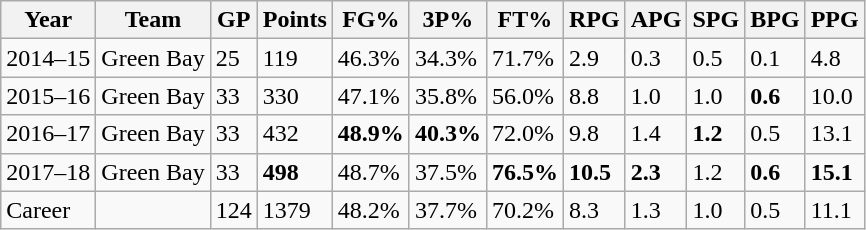<table class="wikitable">
<tr>
<th>Year</th>
<th>Team</th>
<th>GP</th>
<th>Points</th>
<th>FG%</th>
<th>3P%</th>
<th>FT%</th>
<th>RPG</th>
<th>APG</th>
<th>SPG</th>
<th>BPG</th>
<th>PPG</th>
</tr>
<tr>
<td>2014–15</td>
<td>Green Bay</td>
<td>25</td>
<td>119</td>
<td>46.3%</td>
<td>34.3%</td>
<td>71.7%</td>
<td>2.9</td>
<td>0.3</td>
<td>0.5</td>
<td>0.1</td>
<td>4.8</td>
</tr>
<tr>
<td>2015–16</td>
<td>Green Bay</td>
<td>33</td>
<td>330</td>
<td>47.1%</td>
<td>35.8%</td>
<td>56.0%</td>
<td>8.8</td>
<td>1.0</td>
<td>1.0</td>
<td><strong>0.6</strong></td>
<td>10.0</td>
</tr>
<tr>
<td>2016–17</td>
<td>Green Bay</td>
<td>33</td>
<td>432</td>
<td><strong>48.9%</strong></td>
<td><strong>40.3%</strong></td>
<td>72.0%</td>
<td>9.8</td>
<td>1.4</td>
<td><strong>1.2</strong></td>
<td>0.5</td>
<td>13.1</td>
</tr>
<tr>
<td>2017–18</td>
<td>Green Bay</td>
<td>33</td>
<td><strong>498</strong></td>
<td>48.7%</td>
<td>37.5%</td>
<td><strong>76.5%</strong></td>
<td><strong>10.5</strong></td>
<td><strong>2.3</strong></td>
<td>1.2</td>
<td><strong>0.6</strong></td>
<td><strong>15.1</strong></td>
</tr>
<tr>
<td>Career</td>
<td></td>
<td>124</td>
<td>1379</td>
<td>48.2%</td>
<td>37.7%</td>
<td>70.2%</td>
<td>8.3</td>
<td>1.3</td>
<td>1.0</td>
<td>0.5</td>
<td>11.1</td>
</tr>
</table>
